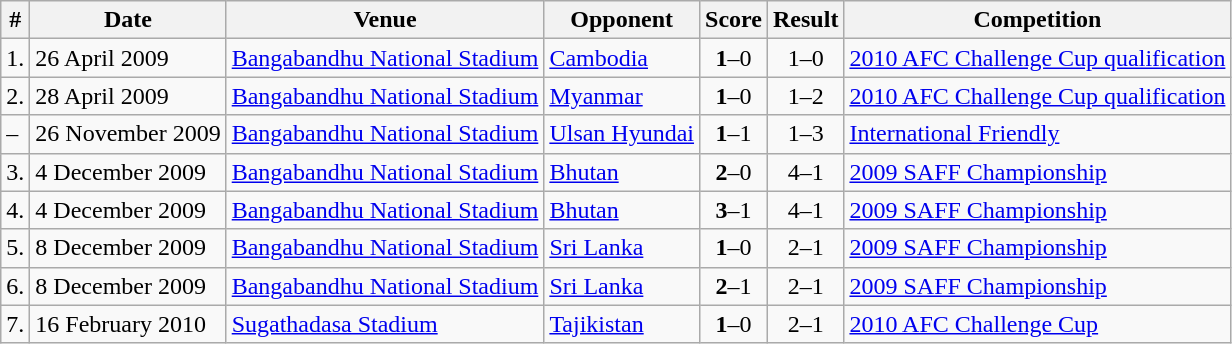<table class="wikitable">
<tr>
<th>#</th>
<th>Date</th>
<th>Venue</th>
<th>Opponent</th>
<th>Score</th>
<th>Result</th>
<th>Competition</th>
</tr>
<tr>
<td>1.</td>
<td>26 April 2009</td>
<td><a href='#'>Bangabandhu National Stadium</a></td>
<td> <a href='#'>Cambodia</a></td>
<td align=center><strong>1</strong>–0</td>
<td align=center>1–0</td>
<td><a href='#'>2010 AFC Challenge Cup qualification</a></td>
</tr>
<tr>
<td>2.</td>
<td>28 April 2009</td>
<td><a href='#'>Bangabandhu National Stadium</a></td>
<td> <a href='#'>Myanmar</a></td>
<td align=center><strong>1</strong>–0</td>
<td align=center>1–2</td>
<td><a href='#'>2010 AFC Challenge Cup qualification</a></td>
</tr>
<tr>
<td>–</td>
<td>26 November 2009</td>
<td><a href='#'>Bangabandhu National Stadium</a></td>
<td> <a href='#'>Ulsan Hyundai</a></td>
<td align=center><strong>1</strong>–1</td>
<td align=center>1–3</td>
<td><a href='#'>International Friendly</a></td>
</tr>
<tr>
<td>3.</td>
<td>4 December 2009</td>
<td><a href='#'>Bangabandhu National Stadium</a></td>
<td> <a href='#'>Bhutan</a></td>
<td align=center><strong>2</strong>–0</td>
<td align=center>4–1</td>
<td><a href='#'>2009 SAFF Championship</a></td>
</tr>
<tr>
<td>4.</td>
<td>4 December 2009</td>
<td><a href='#'>Bangabandhu National Stadium</a></td>
<td> <a href='#'>Bhutan</a></td>
<td align=center><strong>3</strong>–1</td>
<td align=center>4–1</td>
<td><a href='#'>2009 SAFF Championship</a></td>
</tr>
<tr>
<td>5.</td>
<td>8 December 2009</td>
<td><a href='#'>Bangabandhu National Stadium</a></td>
<td> <a href='#'>Sri Lanka</a></td>
<td align=center><strong>1</strong>–0</td>
<td align=center>2–1</td>
<td><a href='#'>2009 SAFF Championship</a></td>
</tr>
<tr>
<td>6.</td>
<td>8 December 2009</td>
<td><a href='#'>Bangabandhu National Stadium</a></td>
<td> <a href='#'>Sri Lanka</a></td>
<td align=center><strong>2</strong>–1</td>
<td align=center>2–1</td>
<td><a href='#'>2009 SAFF Championship</a></td>
</tr>
<tr>
<td>7.</td>
<td>16 February 2010</td>
<td><a href='#'>Sugathadasa Stadium</a></td>
<td> <a href='#'>Tajikistan</a></td>
<td align=center><strong>1</strong>–0</td>
<td align=center>2–1</td>
<td><a href='#'>2010 AFC Challenge Cup</a></td>
</tr>
</table>
